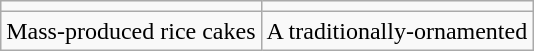<table class="wikitable floatright">
<tr>
<td></td>
<td></td>
</tr>
<tr>
<td>Mass-produced  rice cakes</td>
<td>A traditionally-ornamented </td>
</tr>
</table>
